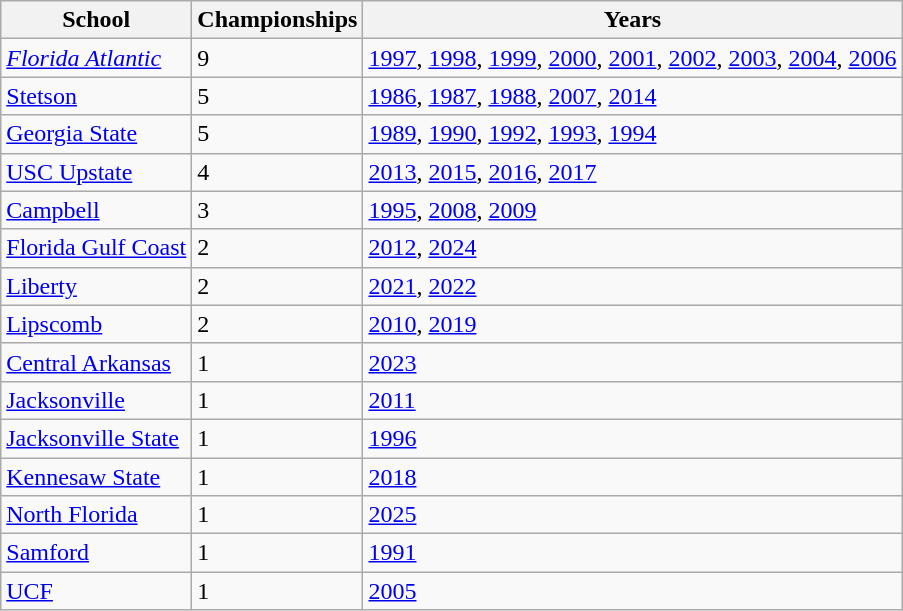<table class="wikitable">
<tr>
<th>School</th>
<th>Championships</th>
<th>Years</th>
</tr>
<tr>
<td><em><a href='#'>Florida Atlantic</a></td>
<td>9</td>
<td><a href='#'>1997</a>, <a href='#'>1998</a>, <a href='#'>1999</a>, <a href='#'>2000</a>, <a href='#'>2001</a>, <a href='#'>2002</a>, <a href='#'>2003</a>, <a href='#'>2004</a>, <a href='#'>2006</a></td>
</tr>
<tr>
<td><a href='#'>Stetson</a></td>
<td>5</td>
<td><a href='#'>1986</a>, <a href='#'>1987</a>, <a href='#'>1988</a>, <a href='#'>2007</a>, <a href='#'>2014</a></td>
</tr>
<tr>
<td></em><a href='#'>Georgia State</a><em></td>
<td>5</td>
<td><a href='#'>1989</a>, <a href='#'>1990</a>, <a href='#'>1992</a>, <a href='#'>1993</a>, <a href='#'>1994</a></td>
</tr>
<tr>
<td></em><a href='#'>USC Upstate</a><em></td>
<td>4</td>
<td><a href='#'>2013</a>, <a href='#'>2015</a>, <a href='#'>2016</a>, <a href='#'>2017</a></td>
</tr>
<tr>
<td></em><a href='#'>Campbell</a><em></td>
<td>3</td>
<td><a href='#'>1995</a>, <a href='#'>2008</a>, <a href='#'>2009</a></td>
</tr>
<tr>
<td><a href='#'>Florida Gulf Coast</a></td>
<td>2</td>
<td><a href='#'>2012</a>, <a href='#'>2024</a></td>
</tr>
<tr>
<td><a href='#'>Liberty</a></td>
<td>2</td>
<td><a href='#'>2021</a>, <a href='#'>2022</a></td>
</tr>
<tr>
<td><a href='#'>Lipscomb</a></td>
<td>2</td>
<td><a href='#'>2010</a>, <a href='#'>2019</a></td>
</tr>
<tr>
<td><a href='#'>Central Arkansas</a></td>
<td>1</td>
<td><a href='#'>2023</a></td>
</tr>
<tr>
<td><a href='#'>Jacksonville</a></td>
<td>1</td>
<td><a href='#'>2011</a></td>
</tr>
<tr>
<td><a href='#'>Jacksonville State</a></td>
<td>1</td>
<td><a href='#'>1996</a></td>
</tr>
<tr>
<td><a href='#'>Kennesaw State</a></td>
<td>1</td>
<td><a href='#'>2018</a></td>
</tr>
<tr>
<td><a href='#'>North Florida</a></td>
<td>1</td>
<td><a href='#'>2025</a></td>
</tr>
<tr>
<td></em><a href='#'>Samford</a><em></td>
<td>1</td>
<td><a href='#'>1991</a></td>
</tr>
<tr>
<td></em><a href='#'>UCF</a><em></td>
<td>1</td>
<td><a href='#'>2005</a></td>
</tr>
</table>
